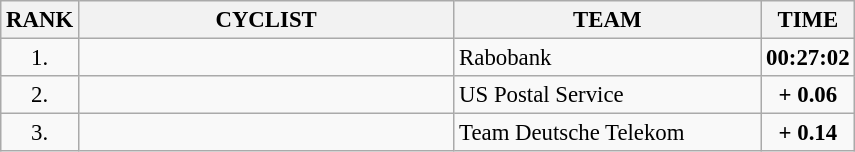<table class="wikitable" style="font-size:95%;">
<tr>
<th>RANK</th>
<th align="left" style="width: 16em">CYCLIST</th>
<th align="left" style="width: 13em">TEAM</th>
<th>TIME</th>
</tr>
<tr>
<td align="center">1.</td>
<td></td>
<td>Rabobank</td>
<td align="center"><strong>00:27:02</strong></td>
</tr>
<tr>
<td align="center">2.</td>
<td></td>
<td>US Postal Service</td>
<td align="center"><strong>+ 0.06</strong></td>
</tr>
<tr>
<td align="center">3.</td>
<td></td>
<td>Team Deutsche Telekom</td>
<td align="center"><strong>+ 0.14</strong></td>
</tr>
</table>
